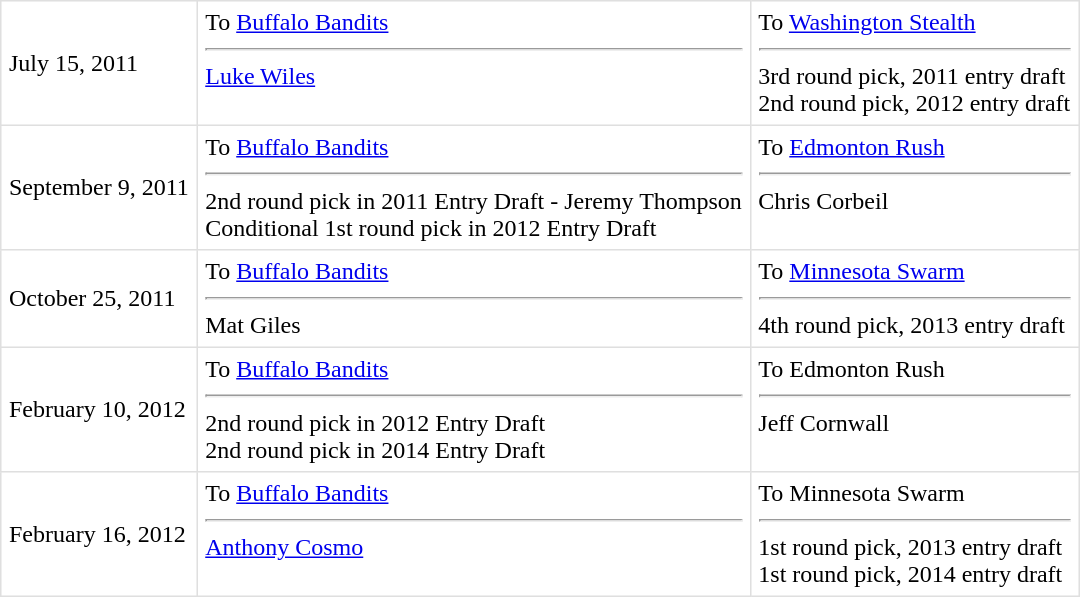<table border=1 style="border-collapse:collapse" bordercolor="#DFDFDF"  cellpadding="5">
<tr>
<td>July 15, 2011</td>
<td valign="top">To <a href='#'>Buffalo Bandits</a><hr><a href='#'>Luke Wiles</a></td>
<td valign="top">To <a href='#'>Washington Stealth</a><hr>3rd round pick, 2011 entry draft<br>2nd round pick, 2012 entry draft</td>
</tr>
<tr>
<td>September 9, 2011</td>
<td valign="top">To <a href='#'>Buffalo Bandits</a><hr>2nd round pick in 2011 Entry Draft - Jeremy Thompson<br> Conditional 1st round pick in 2012 Entry Draft</td>
<td valign="top">To <a href='#'>Edmonton Rush</a><hr>Chris Corbeil</td>
</tr>
<tr>
<td>October 25, 2011</td>
<td valign="top">To <a href='#'>Buffalo Bandits</a><hr>Mat Giles</td>
<td valign="top">To <a href='#'>Minnesota Swarm</a><hr>4th round pick, 2013 entry draft</td>
</tr>
<tr>
<td>February 10, 2012<br></td>
<td valign="top">To <a href='#'>Buffalo Bandits</a> <hr>2nd round pick in 2012 Entry Draft<br>2nd round pick in 2014 Entry Draft</td>
<td valign="top">To Edmonton Rush <hr>Jeff Cornwall</td>
</tr>
<tr>
<td>February 16, 2012</td>
<td valign="top">To <a href='#'>Buffalo Bandits</a><hr><a href='#'>Anthony Cosmo</a></td>
<td valign="top">To Minnesota Swarm<hr>1st round pick, 2013 entry draft<br>1st round pick, 2014 entry draft</td>
</tr>
</table>
